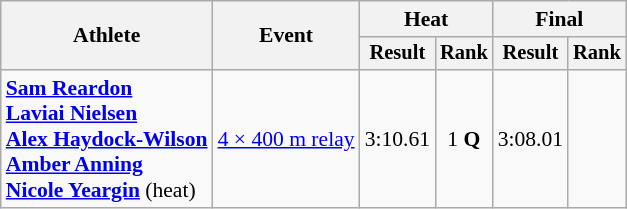<table class=wikitable style=font-size:90%>
<tr>
<th rowspan=2>Athlete</th>
<th rowspan=2>Event</th>
<th colspan=2>Heat</th>
<th colspan=2>Final</th>
</tr>
<tr style=font-size:95%>
<th>Result</th>
<th>Rank</th>
<th>Result</th>
<th>Rank</th>
</tr>
<tr align=center>
<td align=left><strong><a href='#'>Sam Reardon</a></strong><br><strong><a href='#'>Laviai Nielsen</a></strong><br><strong><a href='#'>Alex Haydock-Wilson</a></strong><br><strong><a href='#'>Amber Anning</a></strong><br><strong><a href='#'>Nicole Yeargin</a></strong> (heat)</td>
<td align=left><a href='#'>4 × 400 m relay</a></td>
<td>3:10.61</td>
<td>1 <strong>Q</strong></td>
<td>3:08.01</td>
<td> <strong></strong></td>
</tr>
</table>
